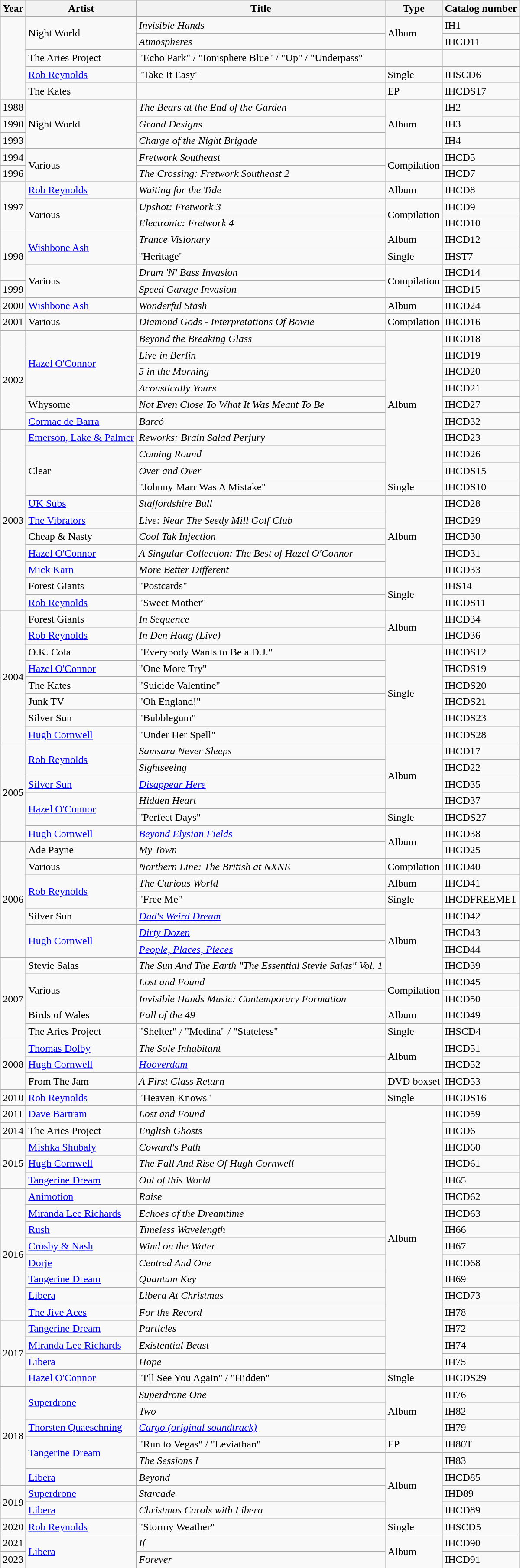<table class="wikitable sortable">
<tr>
<th>Year</th>
<th>Artist</th>
<th>Title</th>
<th>Type</th>
<th>Catalog number</th>
</tr>
<tr>
<td rowspan="5"></td>
<td rowspan="2">Night World</td>
<td><em>Invisible Hands</em></td>
<td rowspan="2">Album</td>
<td>IH1</td>
</tr>
<tr>
<td><em>Atmospheres</em></td>
<td>IHCD11</td>
</tr>
<tr>
<td>The Aries Project</td>
<td>"Echo Park" / "Ionisphere Blue" / "Up" / "Underpass"</td>
<td></td>
<td></td>
</tr>
<tr>
<td><a href='#'>Rob Reynolds</a></td>
<td>"Take It Easy"</td>
<td>Single</td>
<td>IHSCD6</td>
</tr>
<tr>
<td>The Kates</td>
<td></td>
<td>EP</td>
<td>IHCDS17</td>
</tr>
<tr>
<td>1988</td>
<td rowspan="3">Night World</td>
<td><em>The Bears at the End of the Garden</em></td>
<td rowspan="3">Album</td>
<td>IH2</td>
</tr>
<tr>
<td>1990</td>
<td><em>Grand Designs</em></td>
<td>IH3</td>
</tr>
<tr>
<td>1993</td>
<td><em>Charge of the Night Brigade</em></td>
<td>IH4</td>
</tr>
<tr>
<td>1994</td>
<td rowspan="2">Various</td>
<td><em>Fretwork Southeast</em></td>
<td rowspan="2">Compilation</td>
<td>IHCD5</td>
</tr>
<tr>
<td>1996</td>
<td><em>The Crossing: Fretwork Southeast 2</em></td>
<td>IHCD7</td>
</tr>
<tr>
<td rowspan="3">1997</td>
<td><a href='#'>Rob Reynolds</a></td>
<td><em>Waiting for the Tide</em></td>
<td>Album</td>
<td>IHCD8</td>
</tr>
<tr>
<td rowspan="2">Various</td>
<td><em>Upshot: Fretwork 3</em></td>
<td rowspan="2">Compilation</td>
<td>IHCD9</td>
</tr>
<tr>
<td><em>Electronic: Fretwork 4</em></td>
<td>IHCD10</td>
</tr>
<tr>
<td rowspan="3">1998</td>
<td rowspan="2"><a href='#'>Wishbone Ash</a></td>
<td><em>Trance Visionary</em></td>
<td>Album</td>
<td>IHCD12</td>
</tr>
<tr>
<td>"Heritage"</td>
<td>Single</td>
<td>IHST7</td>
</tr>
<tr>
<td rowspan="2">Various</td>
<td><em>Drum 'N' Bass Invasion</em></td>
<td rowspan="2">Compilation</td>
<td>IHCD14</td>
</tr>
<tr>
<td>1999</td>
<td><em>Speed Garage Invasion</em></td>
<td>IHCD15</td>
</tr>
<tr>
<td>2000</td>
<td><a href='#'>Wishbone Ash</a></td>
<td><em>Wonderful Stash</em></td>
<td>Album</td>
<td>IHCD24</td>
</tr>
<tr>
<td>2001</td>
<td>Various</td>
<td><em>Diamond Gods - Interpretations Of Bowie</em></td>
<td>Compilation</td>
<td>IHCD16</td>
</tr>
<tr>
<td rowspan="6">2002</td>
<td rowspan="4"><a href='#'>Hazel O'Connor</a></td>
<td><em>Beyond the Breaking Glass</em></td>
<td rowspan="9">Album</td>
<td>IHCD18</td>
</tr>
<tr>
<td><em>Live in Berlin</em></td>
<td>IHCD19</td>
</tr>
<tr>
<td><em>5 in the Morning</em></td>
<td>IHCD20</td>
</tr>
<tr>
<td><em>Acoustically Yours</em></td>
<td>IHCD21</td>
</tr>
<tr>
<td>Whysome</td>
<td><em>Not Even Close To What It Was Meant To Be</em></td>
<td>IHCD27</td>
</tr>
<tr>
<td><a href='#'>Cormac de Barra</a></td>
<td><em>Barcó</em></td>
<td>IHCD32</td>
</tr>
<tr>
<td rowspan="11">2003</td>
<td><a href='#'>Emerson, Lake & Palmer</a></td>
<td><em>Reworks: Brain Salad Perjury</em></td>
<td>IHCD23</td>
</tr>
<tr>
<td rowspan="3">Clear</td>
<td><em>Coming Round</em></td>
<td>IHCD26</td>
</tr>
<tr>
<td><em>Over and Over</em></td>
<td>IHCDS15</td>
</tr>
<tr>
<td>"Johnny Marr Was A Mistake"</td>
<td>Single</td>
<td>IHCDS10</td>
</tr>
<tr>
<td><a href='#'>UK Subs</a></td>
<td><em>Staffordshire Bull</em></td>
<td rowspan="5">Album</td>
<td>IHCD28</td>
</tr>
<tr>
<td><a href='#'>The Vibrators</a></td>
<td><em>Live: Near The Seedy Mill Golf Club</em></td>
<td>IHCD29</td>
</tr>
<tr>
<td>Cheap & Nasty</td>
<td><em>Cool Tak Injection</em></td>
<td>IHCD30</td>
</tr>
<tr>
<td><a href='#'>Hazel O'Connor</a></td>
<td><em>A Singular Collection: The Best of Hazel O'Connor</em></td>
<td>IHCD31</td>
</tr>
<tr>
<td><a href='#'>Mick Karn</a></td>
<td><em>More Better Different</em></td>
<td>IHCD33</td>
</tr>
<tr>
<td>Forest Giants</td>
<td>"Postcards"</td>
<td rowspan="2">Single</td>
<td>IHS14</td>
</tr>
<tr>
<td><a href='#'>Rob Reynolds</a></td>
<td>"Sweet Mother"</td>
<td>IHCDS11</td>
</tr>
<tr>
<td rowspan="8">2004</td>
<td>Forest Giants</td>
<td><em>In Sequence</em></td>
<td rowspan="2">Album</td>
<td>IHCD34</td>
</tr>
<tr>
<td><a href='#'>Rob Reynolds</a></td>
<td><em>In Den Haag (Live)</em></td>
<td>IHCD36</td>
</tr>
<tr>
<td>O.K. Cola</td>
<td>"Everybody Wants to Be a D.J."</td>
<td rowspan="6">Single</td>
<td>IHCDS12</td>
</tr>
<tr>
<td><a href='#'>Hazel O'Connor</a></td>
<td>"One More Try"</td>
<td>IHCDS19</td>
</tr>
<tr>
<td>The Kates</td>
<td>"Suicide Valentine"</td>
<td>IHCDS20</td>
</tr>
<tr>
<td>Junk TV</td>
<td>"Oh England!"</td>
<td>IHCDS21</td>
</tr>
<tr>
<td>Silver Sun</td>
<td>"Bubblegum"</td>
<td>IHCDS23</td>
</tr>
<tr>
<td><a href='#'>Hugh Cornwell</a></td>
<td>"Under Her Spell"</td>
<td>IHCDS28</td>
</tr>
<tr>
<td rowspan="6">2005</td>
<td rowspan="2"><a href='#'>Rob Reynolds</a></td>
<td><em>Samsara Never Sleeps</em></td>
<td rowspan="4">Album</td>
<td>IHCD17</td>
</tr>
<tr>
<td><em>Sightseeing</em></td>
<td>IHCD22</td>
</tr>
<tr>
<td><a href='#'>Silver Sun</a></td>
<td><em><a href='#'>Disappear Here</a></em></td>
<td>IHCD35</td>
</tr>
<tr>
<td rowspan="2"><a href='#'>Hazel O'Connor</a></td>
<td><em>Hidden Heart</em></td>
<td>IHCD37</td>
</tr>
<tr>
<td>"Perfect Days"</td>
<td>Single</td>
<td>IHCDS27</td>
</tr>
<tr>
<td><a href='#'>Hugh Cornwell</a></td>
<td><em><a href='#'>Beyond Elysian Fields</a></em></td>
<td rowspan="2">Album</td>
<td>IHCD38</td>
</tr>
<tr>
<td rowspan="7">2006</td>
<td>Ade Payne</td>
<td><em>My Town</em></td>
<td>IHCD25</td>
</tr>
<tr>
<td>Various</td>
<td><em>Northern Line: The British at NXNE</em></td>
<td>Compilation</td>
<td>IHCD40</td>
</tr>
<tr>
<td rowspan="2"><a href='#'>Rob Reynolds</a></td>
<td><em>The Curious World</em></td>
<td>Album</td>
<td>IHCD41</td>
</tr>
<tr>
<td>"Free Me"</td>
<td>Single</td>
<td>IHCDFREEME1</td>
</tr>
<tr>
<td>Silver Sun</td>
<td><em><a href='#'>Dad's Weird Dream</a></em></td>
<td rowspan="4">Album</td>
<td>IHCD42</td>
</tr>
<tr>
<td rowspan="2"><a href='#'>Hugh Cornwell</a></td>
<td><em><a href='#'>Dirty Dozen</a></em></td>
<td>IHCD43</td>
</tr>
<tr>
<td><em><a href='#'>People, Places, Pieces</a></em></td>
<td>IHCD44</td>
</tr>
<tr>
<td rowspan="5">2007</td>
<td>Stevie Salas</td>
<td><em>The Sun And The Earth "The Essential Stevie Salas" Vol. 1</em></td>
<td>IHCD39</td>
</tr>
<tr>
<td rowspan="2">Various</td>
<td><em>Lost and Found</em></td>
<td rowspan="2">Compilation</td>
<td>IHCD45</td>
</tr>
<tr>
<td><em>Invisible Hands Music: Contemporary Formation</em></td>
<td>IHCD50</td>
</tr>
<tr>
<td>Birds of Wales</td>
<td><em>Fall of the 49</em></td>
<td>Album</td>
<td>IHCD49</td>
</tr>
<tr>
<td>The Aries Project</td>
<td>"Shelter" / "Medina" / "Stateless"</td>
<td>Single</td>
<td>IHSCD4</td>
</tr>
<tr>
<td rowspan="3">2008</td>
<td><a href='#'>Thomas Dolby</a></td>
<td><em>The Sole Inhabitant</em></td>
<td rowspan="2">Album</td>
<td>IHCD51</td>
</tr>
<tr>
<td><a href='#'>Hugh Cornwell</a></td>
<td><em><a href='#'>Hooverdam</a></em></td>
<td>IHCD52</td>
</tr>
<tr>
<td>From The Jam</td>
<td><em>A First Class Return</em></td>
<td>DVD boxset</td>
<td>IHCD53</td>
</tr>
<tr>
<td>2010</td>
<td><a href='#'>Rob Reynolds</a></td>
<td>"Heaven Knows"</td>
<td>Single</td>
<td>IHCDS16</td>
</tr>
<tr>
<td>2011</td>
<td><a href='#'>Dave Bartram</a></td>
<td><em>Lost and Found</em></td>
<td rowspan="16">Album</td>
<td>IHCD59</td>
</tr>
<tr>
<td>2014</td>
<td>The Aries Project</td>
<td><em>English Ghosts</em></td>
<td>IHCD6</td>
</tr>
<tr>
<td rowspan="3">2015</td>
<td><a href='#'>Mishka Shubaly</a></td>
<td><em>Coward's Path</em></td>
<td>IHCD60</td>
</tr>
<tr>
<td><a href='#'>Hugh Cornwell</a></td>
<td><em>The Fall And Rise Of Hugh Cornwell</em></td>
<td>IHCD61</td>
</tr>
<tr>
<td><a href='#'>Tangerine Dream</a></td>
<td><em>Out of this World</em></td>
<td>IH65</td>
</tr>
<tr>
<td rowspan="8">2016</td>
<td><a href='#'>Animotion</a></td>
<td><em>Raise</em></td>
<td>IHCD62</td>
</tr>
<tr>
<td><a href='#'>Miranda Lee Richards</a></td>
<td><em>Echoes of the Dreamtime</em></td>
<td>IHCD63</td>
</tr>
<tr>
<td><a href='#'>Rush</a></td>
<td><em>Timeless Wavelength</em></td>
<td>IH66</td>
</tr>
<tr>
<td><a href='#'>Crosby & Nash</a></td>
<td><em>Wind on the Water</em></td>
<td>IH67</td>
</tr>
<tr>
<td><a href='#'>Dorje</a></td>
<td><em>Centred And One</em></td>
<td>IHCD68</td>
</tr>
<tr>
<td><a href='#'>Tangerine Dream</a></td>
<td><em>Quantum Key</em></td>
<td>IH69</td>
</tr>
<tr>
<td><a href='#'>Libera</a></td>
<td><em>Libera At Christmas</em></td>
<td>IHCD73</td>
</tr>
<tr>
<td><a href='#'>The Jive Aces</a></td>
<td><em>For the Record</em></td>
<td>IH78</td>
</tr>
<tr>
<td rowspan="4">2017</td>
<td><a href='#'>Tangerine Dream</a></td>
<td><em>Particles</em></td>
<td>IH72</td>
</tr>
<tr>
<td><a href='#'>Miranda Lee Richards</a></td>
<td><em>Existential Beast</em></td>
<td>IH74</td>
</tr>
<tr>
<td><a href='#'>Libera</a></td>
<td><em>Hope</em></td>
<td>IH75</td>
</tr>
<tr>
<td><a href='#'>Hazel O'Connor</a></td>
<td>"I'll See You Again" / "Hidden"</td>
<td>Single</td>
<td>IHCDS29</td>
</tr>
<tr>
<td rowspan="6">2018</td>
<td rowspan="2"><a href='#'>Superdrone</a></td>
<td><em>Superdrone One</em></td>
<td rowspan="3">Album</td>
<td>IH76</td>
</tr>
<tr>
<td><em>Two</em></td>
<td>IH82</td>
</tr>
<tr>
<td><a href='#'>Thorsten Quaeschning</a></td>
<td><em><a href='#'>Cargo (original soundtrack)</a></em></td>
<td>IH79</td>
</tr>
<tr>
<td rowspan="2"><a href='#'>Tangerine Dream</a></td>
<td>"Run to Vegas" / "Leviathan"</td>
<td>EP</td>
<td>IH80T</td>
</tr>
<tr>
<td><em>The Sessions I</em></td>
<td rowspan="4">Album</td>
<td>IH83</td>
</tr>
<tr>
<td><a href='#'>Libera</a></td>
<td><em>Beyond</em></td>
<td>IHCD85</td>
</tr>
<tr>
<td rowspan="2">2019</td>
<td><a href='#'>Superdrone</a></td>
<td><em>Starcade</em></td>
<td>IHD89</td>
</tr>
<tr>
<td><a href='#'>Libera</a></td>
<td><em>Christmas Carols with Libera</em></td>
<td>IHCD89</td>
</tr>
<tr>
<td>2020</td>
<td><a href='#'>Rob Reynolds</a></td>
<td>"Stormy Weather"</td>
<td>Single</td>
<td>IHSCD5</td>
</tr>
<tr>
<td>2021</td>
<td rowspan="2"><a href='#'>Libera</a></td>
<td><em>If</em></td>
<td rowspan="2">Album</td>
<td>IHCD90</td>
</tr>
<tr>
<td>2023</td>
<td><em>Forever</em></td>
<td>IHCD91</td>
</tr>
</table>
